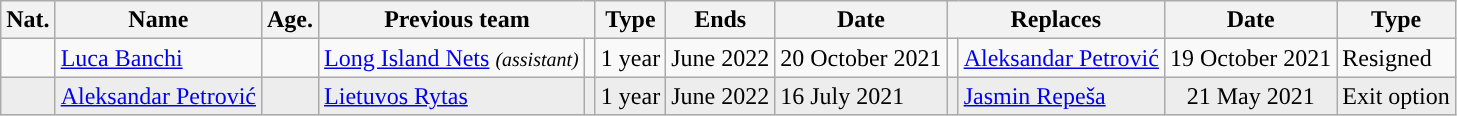<table class="wikitable sortable">
<tr>
<th>Nat.</th>
<th>Name</th>
<th>Age.</th>
<th colspan=2>Previous team</th>
<th>Type</th>
<th>Ends</th>
<th>Date</th>
<th colspan=2>Replaces</th>
<th>Date</th>
<th>Type</th>
</tr>
<tr>
<td style="text-align: center;"></td>
<td><a href='#'>Luca Banchi</a></td>
<td></td>
<td><a href='#'>Long Island Nets</a> <small> <em>(assistant)</em> </small></td>
<td style="text-align: center;"></td>
<td>1 year</td>
<td>June 2022</td>
<td>20 October 2021</td>
<td style="text-align: center;"></td>
<td><a href='#'>Aleksandar Petrović</a></td>
<td style="text-align: center;">19 October 2021</td>
<td>Resigned</td>
</tr>
<tr style="background-color: #ededed;">
<td style="text-align: center;"></td>
<td><a href='#'>Aleksandar Petrović</a></td>
<td></td>
<td><a href='#'>Lietuvos Rytas</a></td>
<td style="text-align: center;"></td>
<td>1 year</td>
<td>June 2022</td>
<td>16 July 2021</td>
<td style="text-align: center;"></td>
<td><a href='#'>Jasmin Repeša</a></td>
<td style="text-align: center;">21 May 2021</td>
<td>Exit option</td>
</tr>
</table>
